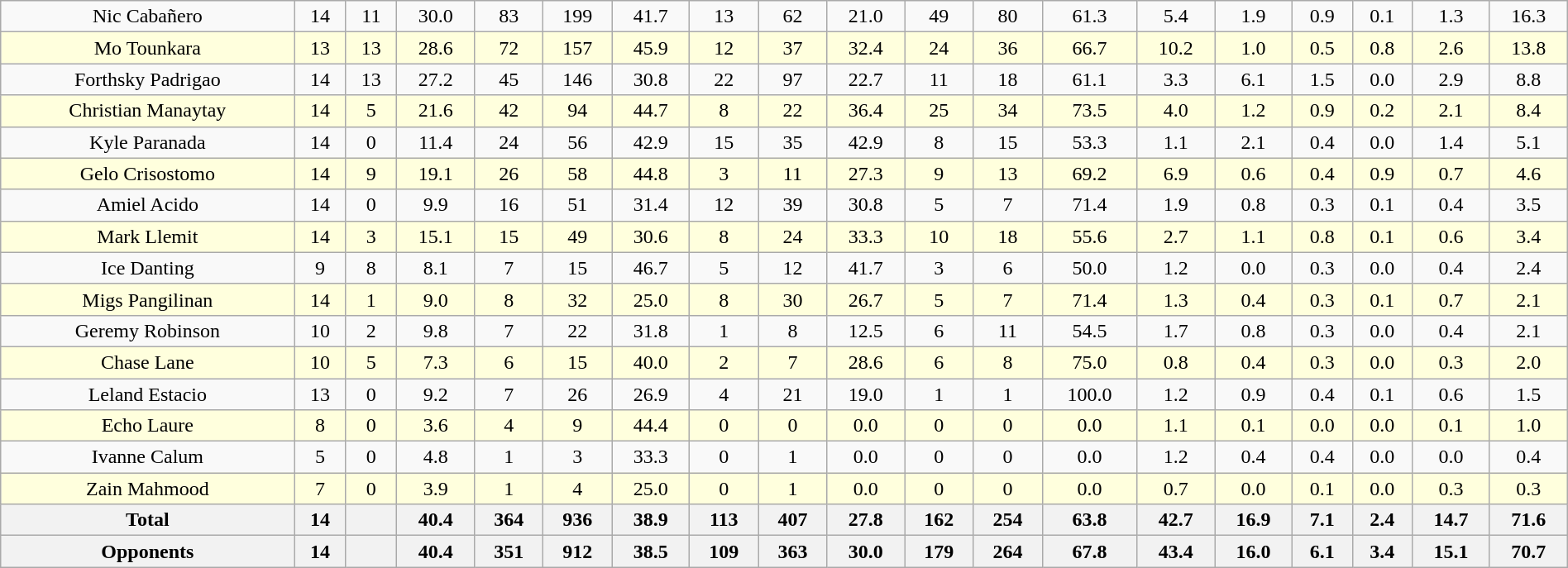<table class=wikitable width=100%>
<tr align=center>
<td>Nic Cabañero</td>
<td>14</td>
<td>11</td>
<td style=>30.0</td>
<td style=>83</td>
<td style=>199</td>
<td>41.7</td>
<td>13</td>
<td>62</td>
<td>21.0</td>
<td style=>49</td>
<td style=>80</td>
<td>61.3</td>
<td>5.4</td>
<td>1.9</td>
<td>0.9</td>
<td>0.1</td>
<td>1.3</td>
<td style=>16.3</td>
</tr>
<tr bgcolor=#ffffdd align=center>
<td>Mo Tounkara</td>
<td>13</td>
<td>13</td>
<td>28.6</td>
<td>72</td>
<td>157</td>
<td>45.9</td>
<td>12</td>
<td>37</td>
<td>32.4</td>
<td>24</td>
<td>36</td>
<td>66.7</td>
<td style=>10.2</td>
<td>1.0</td>
<td>0.5</td>
<td>0.8</td>
<td>2.6</td>
<td>13.8</td>
</tr>
<tr align=center>
<td>Forthsky Padrigao</td>
<td>14</td>
<td>13</td>
<td>27.2</td>
<td>45</td>
<td>146</td>
<td>30.8</td>
<td style=>22</td>
<td style=>97</td>
<td>22.7</td>
<td>11</td>
<td>18</td>
<td>61.1</td>
<td>3.3</td>
<td style=>6.1</td>
<td style=>1.5</td>
<td>0.0</td>
<td>2.9</td>
<td>8.8</td>
</tr>
<tr bgcolor=#ffffdd align=center>
<td>Christian Manaytay</td>
<td>14</td>
<td>5</td>
<td>21.6</td>
<td>42</td>
<td>94</td>
<td>44.7</td>
<td>8</td>
<td>22</td>
<td>36.4</td>
<td>25</td>
<td>34</td>
<td>73.5</td>
<td>4.0</td>
<td>1.2</td>
<td>0.9</td>
<td>0.2</td>
<td>2.1</td>
<td>8.4</td>
</tr>
<tr align=center>
<td>Kyle Paranada</td>
<td>14</td>
<td>0</td>
<td>11.4</td>
<td>24</td>
<td>56</td>
<td>42.9</td>
<td>15</td>
<td>35</td>
<td style=>42.9</td>
<td>8</td>
<td>15</td>
<td>53.3</td>
<td>1.1</td>
<td>2.1</td>
<td>0.4</td>
<td>0.0</td>
<td>1.4</td>
<td>5.1</td>
</tr>
<tr bgcolor=#ffffdd align=center>
<td>Gelo Crisostomo</td>
<td>14</td>
<td>9</td>
<td>19.1</td>
<td>26</td>
<td>58</td>
<td>44.8</td>
<td>3</td>
<td>11</td>
<td>27.3</td>
<td>9</td>
<td>13</td>
<td>69.2</td>
<td>6.9</td>
<td>0.6</td>
<td>0.4</td>
<td style=>0.9</td>
<td>0.7</td>
<td>4.6</td>
</tr>
<tr align=center>
<td>Amiel Acido</td>
<td>14</td>
<td>0</td>
<td>9.9</td>
<td>16</td>
<td>51</td>
<td>31.4</td>
<td>12</td>
<td>39</td>
<td>30.8</td>
<td>5</td>
<td>7</td>
<td>71.4</td>
<td>1.9</td>
<td>0.8</td>
<td>0.3</td>
<td>0.1</td>
<td>0.4</td>
<td>3.5</td>
</tr>
<tr bgcolor=#ffffdd align=center>
<td>Mark Llemit</td>
<td>14</td>
<td>3</td>
<td>15.1</td>
<td>15</td>
<td>49</td>
<td>30.6</td>
<td>8</td>
<td>24</td>
<td>33.3</td>
<td>10</td>
<td>18</td>
<td>55.6</td>
<td>2.7</td>
<td>1.1</td>
<td>0.8</td>
<td>0.1</td>
<td>0.6</td>
<td>3.4</td>
</tr>
<tr align=center>
<td>Ice Danting</td>
<td>9</td>
<td>8</td>
<td>8.1</td>
<td>7</td>
<td>15</td>
<td style=>46.7</td>
<td>5</td>
<td>12</td>
<td>41.7</td>
<td>3</td>
<td>6</td>
<td>50.0</td>
<td>1.2</td>
<td>0.0</td>
<td>0.3</td>
<td>0.0</td>
<td>0.4</td>
<td>2.4</td>
</tr>
<tr bgcolor=#ffffdd align=center>
<td>Migs Pangilinan</td>
<td>14</td>
<td>1</td>
<td>9.0</td>
<td>8</td>
<td>32</td>
<td>25.0</td>
<td>8</td>
<td>30</td>
<td>26.7</td>
<td>5</td>
<td>7</td>
<td>71.4</td>
<td>1.3</td>
<td>0.4</td>
<td>0.3</td>
<td>0.1</td>
<td>0.7</td>
<td>2.1</td>
</tr>
<tr align=center>
<td>Geremy Robinson</td>
<td>10</td>
<td>2</td>
<td>9.8</td>
<td>7</td>
<td>22</td>
<td>31.8</td>
<td>1</td>
<td>8</td>
<td>12.5</td>
<td>6</td>
<td>11</td>
<td>54.5</td>
<td>1.7</td>
<td>0.8</td>
<td>0.3</td>
<td>0.0</td>
<td>0.4</td>
<td>2.1</td>
</tr>
<tr bgcolor=#ffffdd align=center>
<td>Chase Lane</td>
<td>10</td>
<td>5</td>
<td>7.3</td>
<td>6</td>
<td>15</td>
<td>40.0</td>
<td>2</td>
<td>7</td>
<td>28.6</td>
<td>6</td>
<td>8</td>
<td>75.0</td>
<td>0.8</td>
<td>0.4</td>
<td>0.3</td>
<td>0.0</td>
<td>0.3</td>
<td>2.0</td>
</tr>
<tr align=center>
<td>Leland Estacio</td>
<td>13</td>
<td>0</td>
<td>9.2</td>
<td>7</td>
<td>26</td>
<td>26.9</td>
<td>4</td>
<td>21</td>
<td>19.0</td>
<td>1</td>
<td>1</td>
<td style=>100.0</td>
<td>1.2</td>
<td>0.9</td>
<td>0.4</td>
<td>0.1</td>
<td>0.6</td>
<td>1.5</td>
</tr>
<tr bgcolor=#ffffdd align=center>
<td>Echo Laure</td>
<td>8</td>
<td>0</td>
<td>3.6</td>
<td>4</td>
<td>9</td>
<td>44.4</td>
<td>0</td>
<td>0</td>
<td>0.0</td>
<td>0</td>
<td>0</td>
<td>0.0</td>
<td>1.1</td>
<td>0.1</td>
<td>0.0</td>
<td>0.0</td>
<td>0.1</td>
<td>1.0</td>
</tr>
<tr align=center>
<td>Ivanne Calum</td>
<td>5</td>
<td>0</td>
<td>4.8</td>
<td>1</td>
<td>3</td>
<td>33.3</td>
<td>0</td>
<td>1</td>
<td>0.0</td>
<td>0</td>
<td>0</td>
<td>0.0</td>
<td>1.2</td>
<td>0.4</td>
<td>0.4</td>
<td>0.0</td>
<td>0.0</td>
<td>0.4</td>
</tr>
<tr bgcolor=#ffffdd align=center>
<td>Zain Mahmood</td>
<td>7</td>
<td>0</td>
<td>3.9</td>
<td>1</td>
<td>4</td>
<td>25.0</td>
<td>0</td>
<td>1</td>
<td>0.0</td>
<td>0</td>
<td>0</td>
<td>0.0</td>
<td>0.7</td>
<td>0.0</td>
<td>0.1</td>
<td>0.0</td>
<td>0.3</td>
<td>0.3</td>
</tr>
<tr class=sortbottom>
<th>Total</th>
<th>14</th>
<th></th>
<th>40.4</th>
<th>364</th>
<th>936</th>
<th>38.9</th>
<th>113</th>
<th>407</th>
<th>27.8</th>
<th>162</th>
<th>254</th>
<th>63.8</th>
<th>42.7</th>
<th>16.9</th>
<th>7.1</th>
<th>2.4</th>
<th>14.7</th>
<th>71.6</th>
</tr>
<tr class=sortbottom>
<th>Opponents</th>
<th>14</th>
<th></th>
<th>40.4</th>
<th>351</th>
<th>912</th>
<th>38.5</th>
<th>109</th>
<th>363</th>
<th>30.0</th>
<th>179</th>
<th>264</th>
<th>67.8</th>
<th>43.4</th>
<th>16.0</th>
<th>6.1</th>
<th>3.4</th>
<th>15.1</th>
<th>70.7</th>
</tr>
</table>
